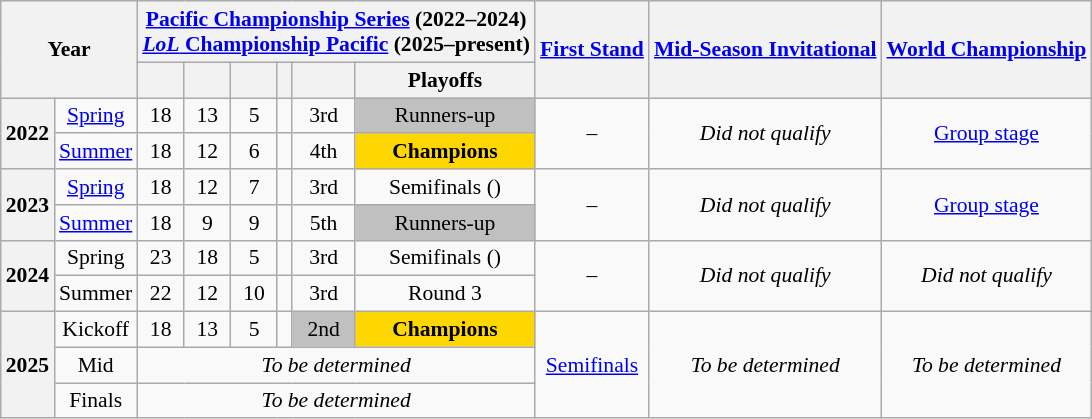<table class="wikitable sortable" style="font-size:90%; text-align:center">
<tr style="background:#F0F6FF">
<th rowspan=2 colspan=2>Year</th>
<th colspan=6><a href='#'>Pacific Championship Series</a> (2022–2024)<br><a href='#'><em>LoL</em> Championship Pacific</a> (2025–present)</th>
<th rowspan=2><a href='#'>First Stand</a></th>
<th rowspan=2><a href='#'>Mid-Season Invitational</a></th>
<th rowspan=2><a href='#'>World Championship</a></th>
</tr>
<tr>
<th></th>
<th></th>
<th></th>
<th></th>
<th></th>
<th>Playoffs</th>
</tr>
<tr>
<th scope="row" rowspan=2>2022</th>
<td><a href='#'>Spring</a></td>
<td>18</td>
<td>13</td>
<td>5</td>
<td></td>
<td> 3rd</td>
<td style="background-color:silver"> Runners-up</td>
<td rowspan=2>–</td>
<td rowspan=2><em>Did not qualify</em></td>
<td rowspan=2><a href='#'>Group stage</a></td>
</tr>
<tr>
<td><a href='#'>Summer</a></td>
<td>18</td>
<td>12</td>
<td>6</td>
<td></td>
<td> 4th</td>
<td style="background-color:gold"> <strong>Champions</strong></td>
</tr>
<tr>
<th scope="row" rowspan=2>2023</th>
<td><a href='#'>Spring</a></td>
<td>18</td>
<td>12</td>
<td>7</td>
<td></td>
<td> 3rd</td>
<td> Semifinals ()</td>
<td rowspan=2>–</td>
<td rowspan=2><em>Did not qualify</em></td>
<td rowspan=2><a href='#'>Group stage</a></td>
</tr>
<tr>
<td><a href='#'>Summer</a></td>
<td>18</td>
<td>9</td>
<td>9</td>
<td></td>
<td> 5th</td>
<td style="background-color:silver"> Runners-up</td>
</tr>
<tr>
<th scope="row" rowspan=2>2024</th>
<td>Spring</td>
<td>23</td>
<td>18</td>
<td>5</td>
<td></td>
<td> 3rd</td>
<td> Semifinals ()</td>
<td rowspan=2>–</td>
<td rowspan=2><em>Did not qualify</em></td>
<td rowspan=2><em>Did not qualify</em></td>
</tr>
<tr>
<td>Summer</td>
<td>22</td>
<td>12</td>
<td>10</td>
<td></td>
<td> 3rd</td>
<td> Round 3</td>
</tr>
<tr>
<th scope="row" rowspan=3>2025</th>
<td>Kickoff</td>
<td>18</td>
<td>13</td>
<td>5</td>
<td></td>
<td style="background-color:silver"> 2nd</td>
<td style="background-color:gold"> <strong>Champions</strong></td>
<td rowspan=3><a href='#'>Semifinals</a></td>
<td rowspan=3><em>To be determined</em></td>
<td rowspan=3><em>To be determined</em></td>
</tr>
<tr>
<td>Mid</td>
<td colspan=6><em>To be determined</em></td>
</tr>
<tr>
<td>Finals</td>
<td colspan=6><em>To be determined</em></td>
</tr>
</table>
